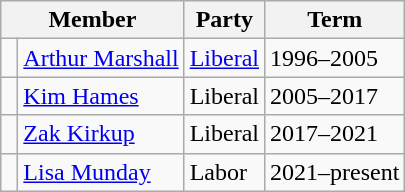<table class="wikitable">
<tr>
<th colspan="2">Member</th>
<th>Party</th>
<th>Term</th>
</tr>
<tr>
<td> </td>
<td><a href='#'>Arthur Marshall</a></td>
<td><a href='#'>Liberal</a></td>
<td>1996–2005</td>
</tr>
<tr>
<td> </td>
<td><a href='#'>Kim Hames</a></td>
<td>Liberal</td>
<td>2005–2017</td>
</tr>
<tr>
<td> </td>
<td><a href='#'>Zak Kirkup</a></td>
<td>Liberal</td>
<td>2017–2021</td>
</tr>
<tr>
<td> </td>
<td><a href='#'>Lisa Munday</a></td>
<td>Labor</td>
<td>2021–present</td>
</tr>
</table>
